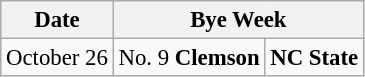<table class="wikitable" style="font-size:95%;">
<tr>
<th>Date</th>
<th colspan="2">Bye Week</th>
</tr>
<tr>
<td>October 26</td>
<td>No. 9 <strong>Clemson</strong></td>
<td><strong>NC State</strong></td>
</tr>
</table>
